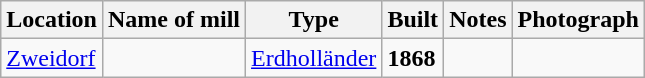<table class="wikitable sortable">
<tr>
<th>Location</th>
<th>Name of mill</th>
<th>Type</th>
<th>Built</th>
<th class="unsortable">Notes</th>
<th class="unsortable">Photograph</th>
</tr>
<tr>
<td><a href='#'>Zweidorf</a></td>
<td></td>
<td><a href='#'>Erdholländer</a></td>
<td><strong>1868</strong></td>
<td></td>
<td></td>
</tr>
</table>
